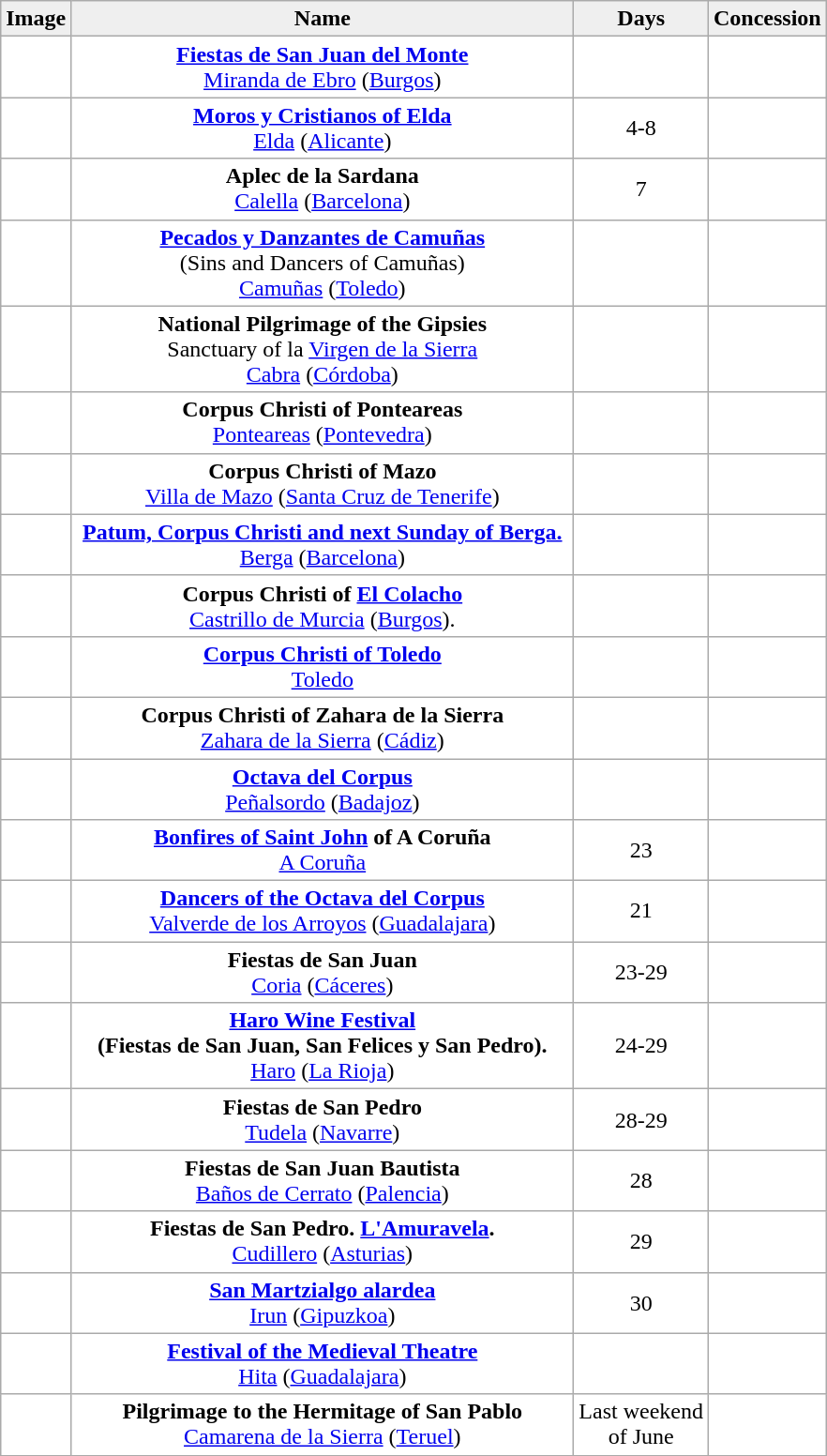<table style="margin: 1em auto; background:#ffffff;" class="sortable wikitable">
<tr>
<th style="background:#efefef;">Image</th>
<th style="background:#efefef;" width=350 px>Name</th>
<th style="background:#efefef;">Days</th>
<th style="background:#efefef;">Concession</th>
</tr>
<tr>
<td></td>
<td style="text-align: center;"><strong><a href='#'>Fiestas de San Juan del Monte</a></strong><br> <a href='#'>Miranda de Ebro</a> (<a href='#'>Burgos</a>)</td>
<td></td>
<td></td>
</tr>
<tr ------>
<td></td>
<td style="text-align: center;"><strong><a href='#'>Moros y Cristianos of Elda</a></strong><br><a href='#'>Elda</a> (<a href='#'>Alicante</a>)</td>
<td style="text-align: center;">4-8</td>
<td></td>
</tr>
<tr ------>
<td></td>
<td style="text-align: center;"><strong>Aplec de la Sardana</strong><br><a href='#'>Calella</a> (<a href='#'>Barcelona</a>)</td>
<td style="text-align: center;">7</td>
<td></td>
</tr>
<tr ------>
<td></td>
<td style="text-align: center;"><strong><a href='#'>Pecados y Danzantes de Camuñas</a></strong><br>(Sins and Dancers of Camuñas)<br><a href='#'>Camuñas</a> (<a href='#'>Toledo</a>)</td>
<td></td>
<td></td>
</tr>
<tr ------>
<td></td>
<td style="text-align: center;"><strong>National Pilgrimage of the Gipsies</strong><br>Sanctuary of la <a href='#'>Virgen de la Sierra</a><br><a href='#'>Cabra</a> (<a href='#'>Córdoba</a>)</td>
<td></td>
<td></td>
</tr>
<tr ------>
<td></td>
<td style="text-align: center;"><strong>Corpus Christi of Ponteareas</strong><br><a href='#'>Ponteareas</a> (<a href='#'>Pontevedra</a>)</td>
<td></td>
<td></td>
</tr>
<tr ------>
<td></td>
<td style="text-align: center;"><strong>Corpus Christi of Mazo</strong><br><a href='#'>Villa de Mazo</a> (<a href='#'>Santa Cruz de Tenerife</a>)</td>
<td></td>
<td></td>
</tr>
<tr ------>
<td></td>
<td style="text-align: center;"><strong><a href='#'>Patum, Corpus Christi and next Sunday of Berga.</a></strong><br><a href='#'>Berga</a> (<a href='#'>Barcelona</a>)</td>
<td></td>
<td></td>
</tr>
<tr ------>
<td></td>
<td style="text-align: center;"><strong>Corpus Christi of <a href='#'>El Colacho</a></strong><br><a href='#'>Castrillo de Murcia</a> (<a href='#'>Burgos</a>).</td>
<td></td>
<td></td>
</tr>
<tr ------>
<td></td>
<td style="text-align: center;"><strong><a href='#'>Corpus Christi of Toledo</a></strong><br><a href='#'>Toledo</a></td>
<td></td>
<td></td>
</tr>
<tr ------>
<td></td>
<td style="text-align: center;"><strong>Corpus Christi of Zahara de la Sierra</strong><br><a href='#'>Zahara de la Sierra</a> (<a href='#'>Cádiz</a>)</td>
<td></td>
<td></td>
</tr>
<tr ------>
<td></td>
<td style="text-align: center;"><strong><a href='#'>Octava del Corpus</a></strong><br><a href='#'>Peñalsordo</a> (<a href='#'>Badajoz</a>)</td>
<td></td>
<td></td>
</tr>
<tr ------>
<td></td>
<td style="text-align: center;"><strong><a href='#'>Bonfires of Saint John</a> of A Coruña</strong><br><a href='#'>A Coruña</a></td>
<td style="text-align: center;">23</td>
<td></td>
</tr>
<tr ------>
<td></td>
<td style="text-align: center;"><strong><a href='#'>Dancers of the Octava del Corpus</a></strong><br><a href='#'>Valverde de los Arroyos</a> (<a href='#'>Guadalajara</a>)</td>
<td style="text-align: center;">21</td>
<td></td>
</tr>
<tr ------>
<td></td>
<td style="text-align: center;"><strong>Fiestas de San Juan</strong><br><a href='#'>Coria</a> (<a href='#'>Cáceres</a>)</td>
<td style="text-align: center;">23-29</td>
<td></td>
</tr>
<tr ------>
<td></td>
<td style="text-align: center;"><strong><a href='#'>Haro Wine Festival</a><br>(Fiestas de San Juan, San Felices y San Pedro). </strong><br><a href='#'>Haro</a> (<a href='#'>La Rioja</a>)</td>
<td style="text-align: center;">24-29</td>
<td></td>
</tr>
<tr ------>
<td></td>
<td style="text-align: center;"><strong>Fiestas de San Pedro</strong><br><a href='#'>Tudela</a> (<a href='#'>Navarre</a>)</td>
<td style="text-align: center;">28-29</td>
<td></td>
</tr>
<tr ------>
<td></td>
<td style="text-align: center;"><strong>Fiestas de San Juan Bautista</strong><br><a href='#'>Baños de Cerrato</a> (<a href='#'>Palencia</a>)</td>
<td style="text-align: center;">28</td>
<td></td>
</tr>
<tr ------>
<td></td>
<td style="text-align: center;"><strong>Fiestas de San Pedro. <a href='#'>L'Amuravela</a>.</strong><br><a href='#'>Cudillero</a> (<a href='#'>Asturias</a>)</td>
<td style="text-align: center;">29</td>
<td></td>
</tr>
<tr ------>
<td></td>
<td style="text-align: center;"><strong><a href='#'>San Martzialgo alardea</a></strong><br><a href='#'>Irun</a> (<a href='#'>Gipuzkoa</a>)</td>
<td style="text-align: center;">30</td>
<td></td>
</tr>
<tr ------>
<td></td>
<td style="text-align: center;"><strong><a href='#'>Festival of the Medieval Theatre</a></strong><br><a href='#'>Hita</a> (<a href='#'>Guadalajara</a>)</td>
<td></td>
<td></td>
</tr>
<tr ------>
<td></td>
<td style="text-align: center;"><strong>Pilgrimage to the Hermitage of San Pablo</strong><br><a href='#'>Camarena de la Sierra</a> (<a href='#'>Teruel</a>)</td>
<td style="text-align: center;">Last weekend<br>of June</td>
<td></td>
</tr>
<tr ------>
</tr>
</table>
